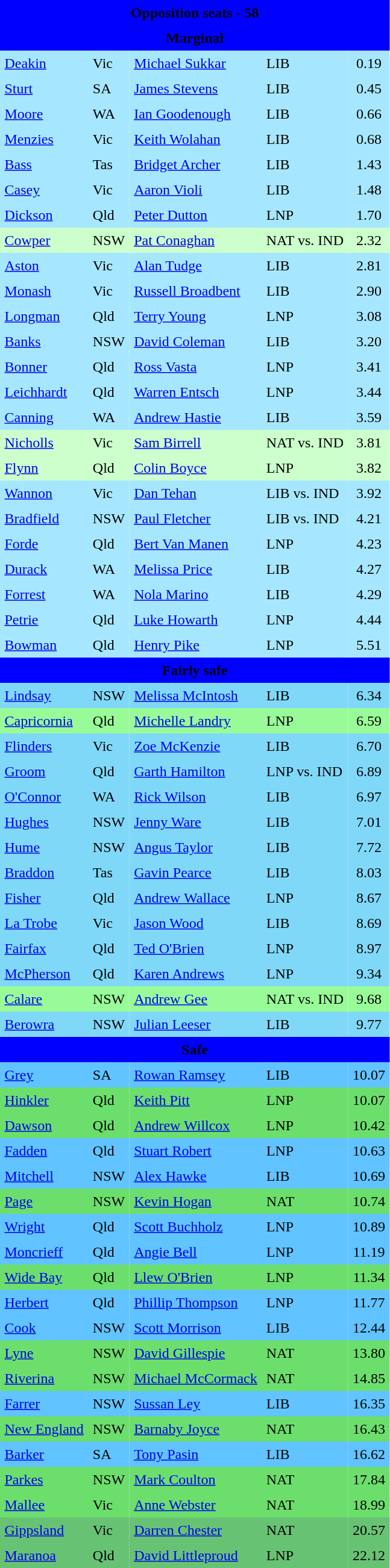<table class="toccolours" cellpadding="5" cellspacing="0" style="float:left; margin-right:.5em; margin-top:.4em; font-size:90 ppt;">
<tr>
<td colspan="5" style="text-align:center; background:blue;"><span><strong>Opposition seats - 58</strong></span></td>
</tr>
<tr>
<td colspan="5" style="text-align:center; background:blue;"><span><strong>Marginal</strong></span></td>
</tr>
<tr>
<td style="text-align:left; background:#a6e7ff;"><a href='#'>Deakin</a></td>
<td style="text-align:left; background:#a6e7ff;">Vic</td>
<td style="text-align:left; background:#a6e7ff;"><a href='#'>Michael Sukkar</a></td>
<td style="text-align:left; background:#a6e7ff;">LIB</td>
<td style="text-align:center; background:#a6e7ff;">0.19</td>
</tr>
<tr>
<td style="text-align:left; background:#a6e7ff;"><a href='#'>Sturt</a></td>
<td style="text-align:left; background:#a6e7ff;">SA</td>
<td style="text-align:left; background:#a6e7ff;"><a href='#'>James Stevens</a></td>
<td style="text-align:left; background:#a6e7ff;">LIB</td>
<td style="text-align:center; background:#a6e7ff;">0.45</td>
</tr>
<tr>
<td style="text-align:left; background:#a6e7ff;"><a href='#'>Moore</a></td>
<td style="text-align:left; background:#a6e7ff;">WA</td>
<td style="text-align:left; background:#a6e7ff;"><a href='#'>Ian Goodenough</a></td>
<td style="text-align:left; background:#a6e7ff;">LIB</td>
<td style="text-align:center; background:#a6e7ff;">0.66</td>
</tr>
<tr>
<td style="text-align:left; background:#a6e7ff;"><a href='#'>Menzies</a></td>
<td style="text-align:left; background:#a6e7ff;">Vic</td>
<td style="text-align:left; background:#a6e7ff;"><a href='#'>Keith Wolahan</a></td>
<td style="text-align:left; background:#a6e7ff;">LIB</td>
<td style="text-align:center; background:#a6e7ff;">0.68</td>
</tr>
<tr>
<td style="text-align:left; background:#a6e7ff;"><a href='#'>Bass</a></td>
<td style="text-align:left; background:#a6e7ff;">Tas</td>
<td style="text-align:left; background:#a6e7ff;"><a href='#'>Bridget Archer</a></td>
<td style="text-align:left; background:#a6e7ff;">LIB</td>
<td style="text-align:center; background:#a6e7ff;">1.43</td>
</tr>
<tr>
<td style="text-align:left; background:#a6e7ff;"><a href='#'>Casey</a></td>
<td style="text-align:left; background:#a6e7ff;">Vic</td>
<td style="text-align:left; background:#a6e7ff;"><a href='#'>Aaron Violi</a></td>
<td style="text-align:left; background:#a6e7ff;">LIB</td>
<td style="text-align:center; background:#a6e7ff;">1.48</td>
</tr>
<tr>
<td style="text-align:left; background:#a6e7ff;"><a href='#'>Dickson</a></td>
<td style="text-align:left; background:#a6e7ff;">Qld</td>
<td style="text-align:left; background:#a6e7ff;"><a href='#'>Peter Dutton</a></td>
<td style="text-align:left; background:#a6e7ff;">LNP</td>
<td style="text-align:center; background:#a6e7ff;">1.70</td>
</tr>
<tr>
<td style="text-align:left; background:#cfc;"><a href='#'>Cowper</a></td>
<td style="text-align:left; background:#cfc;">NSW</td>
<td style="text-align:left; background:#cfc;"><a href='#'>Pat Conaghan</a></td>
<td style="text-align:left; background:#cfc;">NAT vs. IND</td>
<td style="text-align:center; background:#cfc;">2.32</td>
</tr>
<tr>
<td style="text-align:left; background:#a6e7ff;"><a href='#'>Aston</a></td>
<td style="text-align:left; background:#a6e7ff;">Vic</td>
<td style="text-align:left; background:#a6e7ff;"><a href='#'>Alan Tudge</a></td>
<td style="text-align:left; background:#a6e7ff;">LIB</td>
<td style="text-align:center; background:#a6e7ff;">2.81</td>
</tr>
<tr>
<td style="text-align:left; background:#a6e7ff;"><a href='#'>Monash</a></td>
<td style="text-align:left; background:#a6e7ff;">Vic</td>
<td style="text-align:left; background:#a6e7ff;"><a href='#'>Russell Broadbent</a></td>
<td style="text-align:left; background:#a6e7ff;">LIB</td>
<td style="text-align:center; background:#a6e7ff;">2.90</td>
</tr>
<tr>
<td style="text-align:left; background:#a6e7ff;"><a href='#'>Longman</a></td>
<td style="text-align:left; background:#a6e7ff;">Qld</td>
<td style="text-align:left; background:#a6e7ff;"><a href='#'>Terry Young</a></td>
<td style="text-align:left; background:#a6e7ff;">LNP</td>
<td style="text-align:center; background:#a6e7ff;">3.08</td>
</tr>
<tr>
<td style="text-align:left; background:#a6e7ff;"><a href='#'>Banks</a></td>
<td style="text-align:left; background:#a6e7ff;">NSW</td>
<td style="text-align:left; background:#a6e7ff;"><a href='#'>David Coleman</a></td>
<td style="text-align:left; background:#a6e7ff;">LIB</td>
<td style="text-align:center; background:#a6e7ff;">3.20</td>
</tr>
<tr>
<td style="text-align:left; background:#a6e7ff;"><a href='#'>Bonner</a></td>
<td style="text-align:left; background:#a6e7ff;">Qld</td>
<td style="text-align:left; background:#a6e7ff;"><a href='#'>Ross Vasta</a></td>
<td style="text-align:left; background:#a6e7ff;">LNP</td>
<td style="text-align:center; background:#a6e7ff;">3.41</td>
</tr>
<tr>
<td style="text-align:left; background:#a6e7ff;"><a href='#'>Leichhardt</a></td>
<td style="text-align:left; background:#a6e7ff;">Qld</td>
<td style="text-align:left; background:#a6e7ff;"><a href='#'>Warren Entsch</a></td>
<td style="text-align:left; background:#a6e7ff;">LNP</td>
<td style="text-align:center; background:#a6e7ff;">3.44</td>
</tr>
<tr>
<td style="text-align:left; background:#a6e7ff;"><a href='#'>Canning</a></td>
<td style="text-align:left; background:#a6e7ff;">WA</td>
<td style="text-align:left; background:#a6e7ff;"><a href='#'>Andrew Hastie</a></td>
<td style="text-align:left; background:#a6e7ff;">LIB</td>
<td style="text-align:center; background:#a6e7ff;">3.59</td>
</tr>
<tr>
<td style="text-align:left; background:#cfc;"><a href='#'>Nicholls</a></td>
<td style="text-align:left; background:#cfc;">Vic</td>
<td style="text-align:left; background:#cfc;"><a href='#'>Sam Birrell</a></td>
<td style="text-align:left; background:#cfc;">NAT vs. IND</td>
<td style="text-align:center; background:#cfc;">3.81</td>
</tr>
<tr>
<td style="text-align:left; background:#cfc;"><a href='#'>Flynn</a></td>
<td style="text-align:left; background:#cfc;">Qld</td>
<td style="text-align:left; background:#cfc;"><a href='#'>Colin Boyce</a></td>
<td style="text-align:left; background:#cfc;">LNP</td>
<td style="text-align:center; background:#cfc;">3.82</td>
</tr>
<tr>
<td style="text-align:left; background:#a6e7ff;"><a href='#'>Wannon</a></td>
<td style="text-align:left; background:#a6e7ff;">Vic</td>
<td style="text-align:left; background:#a6e7ff;"><a href='#'>Dan Tehan</a></td>
<td style="text-align:left; background:#a6e7ff;">LIB vs. IND</td>
<td style="text-align:center; background:#a6e7ff;">3.92</td>
</tr>
<tr>
<td style="text-align:left; background:#a6e7ff;"><a href='#'>Bradfield</a></td>
<td style="text-align:left; background:#a6e7ff;">NSW</td>
<td style="text-align:left; background:#a6e7ff;"><a href='#'>Paul Fletcher</a></td>
<td style="text-align:left; background:#a6e7ff;">LIB vs. IND</td>
<td style="text-align:center; background:#a6e7ff;">4.21</td>
</tr>
<tr>
<td style="text-align:left; background:#a6e7ff;"><a href='#'>Forde</a></td>
<td style="text-align:left; background:#a6e7ff;">Qld</td>
<td style="text-align:left; background:#a6e7ff;"><a href='#'>Bert Van Manen</a></td>
<td style="text-align:left; background:#a6e7ff;">LNP</td>
<td style="text-align:center; background:#a6e7ff;">4.23</td>
</tr>
<tr>
<td style="text-align:left; background:#a6e7ff;"><a href='#'>Durack</a></td>
<td style="text-align:left; background:#a6e7ff;">WA</td>
<td style="text-align:left; background:#a6e7ff;"><a href='#'>Melissa Price</a></td>
<td style="text-align:left; background:#a6e7ff;">LIB</td>
<td style="text-align:center; background:#a6e7ff;">4.27</td>
</tr>
<tr>
<td style="text-align:left; background:#a6e7ff;"><a href='#'>Forrest</a></td>
<td style="text-align:left; background:#a6e7ff;">WA</td>
<td style="text-align:left; background:#a6e7ff;"><a href='#'>Nola Marino</a></td>
<td style="text-align:left; background:#a6e7ff;">LIB</td>
<td style="text-align:center; background:#a6e7ff;">4.29</td>
</tr>
<tr>
<td style="text-align:left; background:#a6e7ff;"><a href='#'>Petrie</a></td>
<td style="text-align:left; background:#a6e7ff;">Qld</td>
<td style="text-align:left; background:#a6e7ff;"><a href='#'>Luke Howarth</a></td>
<td style="text-align:left; background:#a6e7ff;">LNP</td>
<td style="text-align:center; background:#a6e7ff;">4.44</td>
</tr>
<tr>
<td style="text-align:left; background:#a6e7ff;"><a href='#'>Bowman</a></td>
<td style="text-align:left; background:#a6e7ff;">Qld</td>
<td style="text-align:left; background:#a6e7ff;"><a href='#'>Henry Pike</a></td>
<td style="text-align:left; background:#a6e7ff;">LNP</td>
<td style="text-align:center; background:#a6e7ff;">5.51</td>
</tr>
<tr>
<td colspan="5" style="text-align:center; background:blue;"><span><strong>Fairly safe</strong></span></td>
</tr>
<tr>
<td style="text-align:left; background:#80d8f9;"><a href='#'>Lindsay</a></td>
<td style="text-align:left; background:#80d8f9;">NSW</td>
<td style="text-align:left; background:#80d8f9;"><a href='#'>Melissa McIntosh</a></td>
<td style="text-align:left; background:#80d8f9;">LIB</td>
<td style="text-align:center; background:#80d8f9;">6.34</td>
</tr>
<tr>
<td style="text-align:left; background:#98FB98;"><a href='#'>Capricornia</a></td>
<td style="text-align:left; background:#98FB98;">Qld</td>
<td style="text-align:left; background:#98FB98;"><a href='#'>Michelle Landry</a></td>
<td style="text-align:left; background:#98FB98;">LNP</td>
<td style="text-align:center; background:#98FB98;">6.59</td>
</tr>
<tr>
<td style="text-align:left; background:#80d8f9;"><a href='#'>Flinders</a></td>
<td style="text-align:left; background:#80d8f9;">Vic</td>
<td style="text-align:left; background:#80d8f9;"><a href='#'>Zoe McKenzie</a></td>
<td style="text-align:left; background:#80d8f9;">LIB</td>
<td style="text-align:center; background:#80d8f9;">6.70</td>
</tr>
<tr>
<td style="text-align:left; background:#80d8f9;"><a href='#'>Groom</a></td>
<td style="text-align:left; background:#80d8f9;">Qld</td>
<td style="text-align:left; background:#80d8f9;"><a href='#'>Garth Hamilton</a></td>
<td style="text-align:left; background:#80d8f9;">LNP vs. IND</td>
<td style="text-align:center; background:#80d8f9;">6.89</td>
</tr>
<tr>
<td style="text-align:left; background:#80d8f9;"><a href='#'>O'Connor</a></td>
<td style="text-align:left; background:#80d8f9;">WA</td>
<td style="text-align:left; background:#80d8f9;"><a href='#'>Rick Wilson</a></td>
<td style="text-align:left; background:#80d8f9;">LIB</td>
<td style="text-align:center; background:#80d8f9;">6.97</td>
</tr>
<tr>
<td style="text-align:left; background:#80d8f9"><a href='#'>Hughes</a></td>
<td style="text-align:left; background:#80d8f9">NSW</td>
<td style="text-align:left; background:#80d8f9;"><a href='#'>Jenny Ware</a></td>
<td style="text-align:left; background:#80d8f9;">LIB</td>
<td style="text-align:center; background:#80d8f9;">7.01</td>
</tr>
<tr>
<td style="text-align:left; background:#80d8f9;"><a href='#'>Hume</a></td>
<td style="text-align:left; background:#80d8f9;">NSW</td>
<td style="text-align:left; background:#80d8f9;"><a href='#'>Angus Taylor</a></td>
<td style="text-align:left; background:#80d8f9;">LIB</td>
<td style="text-align:center; background:#80d8f9;">7.72</td>
</tr>
<tr>
<td style="text-align:left; background:#80d8f9;"><a href='#'>Braddon</a></td>
<td style="text-align:left; background:#80d8f9;">Tas</td>
<td style="text-align:left; background:#80d8f9;"><a href='#'>Gavin Pearce</a></td>
<td style="text-align:left; background:#80d8f9;">LIB</td>
<td style="text-align:center; background:#80d8f9;">8.03</td>
</tr>
<tr>
<td style="text-align:left; background:#80d8f9;"><a href='#'>Fisher</a></td>
<td style="text-align:left; background:#80d8f9;">Qld</td>
<td style="text-align:left; background:#80d8f9;"><a href='#'>Andrew Wallace</a></td>
<td style="text-align:left; background:#80d8f9;">LNP</td>
<td style="text-align:center; background:#80d8f9;">8.67</td>
</tr>
<tr>
<td style="text-align:left; background:#80d8f9;"><a href='#'>La Trobe</a></td>
<td style="text-align:left; background:#80d8f9;">Vic</td>
<td style="text-align:left; background:#80d8f9;"><a href='#'>Jason Wood</a></td>
<td style="text-align:left; background:#80d8f9;">LIB</td>
<td style="text-align:center; background:#80d8f9;">8.69</td>
</tr>
<tr>
<td style="text-align:left; background:#80d8f9;"><a href='#'>Fairfax</a></td>
<td style="text-align:left; background:#80d8f9;">Qld</td>
<td style="text-align:left; background:#80d8f9;"><a href='#'>Ted O'Brien</a></td>
<td style="text-align:left; background:#80d8f9;">LNP</td>
<td style="text-align:center; background:#80d8f9;">8.97</td>
</tr>
<tr>
<td style="text-align:left; background:#80d8f9;"><a href='#'>McPherson</a></td>
<td style="text-align:left; background:#80d8f9;">Qld</td>
<td style="text-align:left; background:#80d8f9;"><a href='#'>Karen Andrews</a></td>
<td style="text-align:left; background:#80d8f9;">LNP</td>
<td style="text-align:center; background:#80d8f9;">9.34</td>
</tr>
<tr>
<td style="text-align:left; background:#98FB98"><a href='#'>Calare</a></td>
<td style="text-align:left; background:#98FB98">NSW</td>
<td style="text-align:left; background:#98FB98"><a href='#'>Andrew Gee</a></td>
<td style="text-align:left; background:#98FB98">NAT vs. IND</td>
<td style="text-align:center; background:#98FB98">9.68</td>
</tr>
<tr>
<td style="text-align:left; background:#80d8f9;"><a href='#'>Berowra</a></td>
<td style="text-align:left; background:#80d8f9;">NSW</td>
<td style="text-align:left; background:#80d8f9;"><a href='#'>Julian Leeser</a></td>
<td style="text-align:left; background:#80d8f9;">LIB</td>
<td style="text-align:center; background:#80d8f9;">9.77</td>
</tr>
<tr>
<td colspan="5" style="text-align:center; background:blue;"><span><strong>Safe</strong></span></td>
</tr>
<tr>
<td style="text-align:left; background:#61c3ff;"><a href='#'>Grey</a></td>
<td style="text-align:left; background:#61c3ff;">SA</td>
<td style="text-align:left; background:#61c3ff;"><a href='#'>Rowan Ramsey</a></td>
<td style="text-align:left; background:#61c3ff;">LIB</td>
<td style="text-align:center; background:#61c3ff;">10.07</td>
</tr>
<tr>
<td style="text-align:left; background:#6cde6c;"><a href='#'>Hinkler</a></td>
<td style="text-align:left; background:#6cde6c;">Qld</td>
<td style="text-align:left; background:#6cde6c;"><a href='#'>Keith Pitt</a></td>
<td style="text-align:left; background:#6cde6c;">LNP</td>
<td style="text-align:center; background:#6cde6c;">10.07</td>
</tr>
<tr>
<td style="text-align:left; background:#6cde6c"><a href='#'>Dawson</a></td>
<td style="text-align:left; background:#6cde6c">Qld</td>
<td style="text-align:left; background:#6cde6c"><a href='#'>Andrew Willcox</a></td>
<td style="text-align:left; background:#6cde6c;">LNP</td>
<td style="text-align:center; background:#6cde6c;">10.42</td>
</tr>
<tr>
<td style="text-align:left; background:#61c3ff;"><a href='#'>Fadden</a></td>
<td style="text-align:left; background:#61c3ff;">Qld</td>
<td style="text-align:left; background:#61c3ff;"><a href='#'>Stuart Robert</a></td>
<td style="text-align:left; background:#61c3ff;">LNP</td>
<td style="text-align:center; background:#61c3ff;">10.63</td>
</tr>
<tr>
<td style="text-align:left; background:#61c3ff;"><a href='#'>Mitchell</a></td>
<td style="text-align:left; background:#61c3ff;">NSW</td>
<td style="text-align:left; background:#61c3ff;"><a href='#'>Alex Hawke</a></td>
<td style="text-align:left; background:#61c3ff;">LIB</td>
<td style="text-align:center; background:#61c3ff;">10.69</td>
</tr>
<tr>
<td style="text-align:left; background:#6cde6c;"><a href='#'>Page</a></td>
<td style="text-align:left; background:#6cde6c;">NSW</td>
<td style="text-align:left; background:#6cde6c;"><a href='#'>Kevin Hogan</a></td>
<td style="text-align:left; background:#6cde6c;">NAT</td>
<td style="text-align:center; background:#6cde6c;">10.74</td>
</tr>
<tr>
<td style="text-align:left; background:#61c3ff;"><a href='#'>Wright</a></td>
<td style="text-align:left; background:#61c3ff;">Qld</td>
<td style="text-align:left; background:#61c3ff;"><a href='#'>Scott Buchholz</a></td>
<td style="text-align:left; background:#61c3ff;">LNP</td>
<td style="text-align:center; background:#61c3ff;">10.89</td>
</tr>
<tr>
<td style="text-align:left; background:#61c3ff;"><a href='#'>Moncrieff</a></td>
<td style="text-align:left; background:#61c3ff;">Qld</td>
<td style="text-align:left; background:#61c3ff;"><a href='#'>Angie Bell</a></td>
<td style="text-align:left; background:#61c3ff;">LNP</td>
<td style="text-align:center; background:#61c3ff;">11.19</td>
</tr>
<tr>
<td style="text-align:left; background:#6cde6c;"><a href='#'>Wide Bay</a></td>
<td style="text-align:left; background:#6cde6c;">Qld</td>
<td style="text-align:left; background:#6cde6c;"><a href='#'>Llew O'Brien</a></td>
<td style="text-align:left; background:#6cde6c;">LNP</td>
<td style="text-align:center; background:#6cde6c;">11.34</td>
</tr>
<tr>
<td style="text-align:left; background:#61c3ff;"><a href='#'>Herbert</a></td>
<td style="text-align:left; background:#61c3ff;">Qld</td>
<td style="text-align:left; background:#61c3ff;"><a href='#'>Phillip Thompson</a></td>
<td style="text-align:left; background:#61c3ff;">LNP</td>
<td style="text-align:center; background:#61c3ff;">11.77</td>
</tr>
<tr>
<td style="text-align:left; background:#61c3ff;"><a href='#'>Cook</a></td>
<td style="text-align:left; background:#61c3ff;">NSW</td>
<td style="text-align:left; background:#61c3ff;"><a href='#'>Scott Morrison</a></td>
<td style="text-align:left; background:#61c3ff;">LIB</td>
<td style="text-align:center; background:#61c3ff;">12.44</td>
</tr>
<tr>
<td style="text-align:left; background:#6cde6c;"><a href='#'>Lyne</a></td>
<td style="text-align:left; background:#6cde6c;">NSW</td>
<td style="text-align:left; background:#6cde6c;"><a href='#'>David Gillespie</a></td>
<td style="text-align:left; background:#6cde6c;">NAT</td>
<td style="text-align:center; background:#6cde6c;">13.80</td>
</tr>
<tr>
<td style="text-align:left; background:#6cde6c;"><a href='#'>Riverina</a></td>
<td style="text-align:left; background:#6cde6c;">NSW</td>
<td style="text-align:left; background:#6cde6c;"><a href='#'>Michael McCormack</a></td>
<td style="text-align:left; background:#6cde6c;">NAT</td>
<td style="text-align:center; background:#6cde6c;">14.85</td>
</tr>
<tr>
<td style="text-align:left; background:#61c3ff;"><a href='#'>Farrer</a></td>
<td style="text-align:left; background:#61c3ff;">NSW</td>
<td style="text-align:left; background:#61c3ff;"><a href='#'>Sussan Ley</a></td>
<td style="text-align:left; background:#61c3ff;">LIB</td>
<td style="text-align:center; background:#61c3ff;">16.35</td>
</tr>
<tr>
<td style="text-align:left; background:#6cde6c;"><a href='#'>New England</a></td>
<td style="text-align:left; background:#6cde6c;">NSW</td>
<td style="text-align:left; background:#6cde6c;"><a href='#'>Barnaby Joyce</a></td>
<td style="text-align:left; background:#6cde6c;">NAT</td>
<td style="text-align:center; background:#6cde6c;">16.43</td>
</tr>
<tr>
<td style="text-align:left; background:#61c3ff;"><a href='#'>Barker</a></td>
<td style="text-align:left; background:#61c3ff;">SA</td>
<td style="text-align:left; background:#61c3ff;"><a href='#'>Tony Pasin</a></td>
<td style="text-align:left; background:#61c3ff;">LIB</td>
<td style="text-align:center; background:#61c3ff;">16.62</td>
</tr>
<tr>
<td style="text-align:left; background:#6cde6c;"><a href='#'>Parkes</a></td>
<td style="text-align:left; background:#6cde6c;">NSW</td>
<td style="text-align:left; background:#6cde6c;"><a href='#'>Mark Coulton</a></td>
<td style="text-align:left; background:#6cde6c;">NAT</td>
<td style="text-align:center; background:#6cde6c;">17.84</td>
</tr>
<tr>
<td style="text-align:left; background:#6cde6c;"><a href='#'>Mallee</a></td>
<td style="text-align:left; background:#6cde6c;">Vic</td>
<td style="text-align:left; background:#6cde6c;"><a href='#'>Anne Webster</a></td>
<td style="text-align:left; background:#6cde6c;">NAT</td>
<td style="text-align:center; background:#6cde6c;">18.99</td>
</tr>
<tr>
<td style="text-align:left; background:#68c274;"><a href='#'>Gippsland</a></td>
<td style="text-align:left; background:#68c274;">Vic</td>
<td style="text-align:left; background:#68c274;"><a href='#'>Darren Chester</a></td>
<td style="text-align:left; background:#68c274;">NAT</td>
<td style="text-align:center; background:#68c274;">20.57</td>
</tr>
<tr>
<td style="text-align:left; background:#68c274;"><a href='#'>Maranoa</a></td>
<td style="text-align:left; background:#68c274;">Qld</td>
<td style="text-align:left; background:#68c274;"><a href='#'>David Littleproud</a></td>
<td style="text-align:left; background:#68c274;">LNP</td>
<td style="text-align:center; background:#68c274;">22.12</td>
</tr>
<tr>
</tr>
</table>
